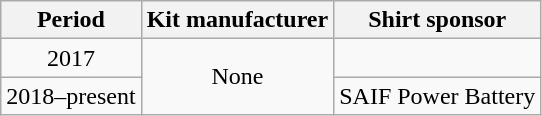<table class="wikitable sortable" style="text-align:center; margin-left:1em; float:center">
<tr>
<th>Period</th>
<th>Kit manufacturer</th>
<th>Shirt sponsor</th>
</tr>
<tr>
<td>2017</td>
<td rowspan="2">None</td>
<td></td>
</tr>
<tr>
<td>2018–present</td>
<td>SAIF Power Battery</td>
</tr>
</table>
